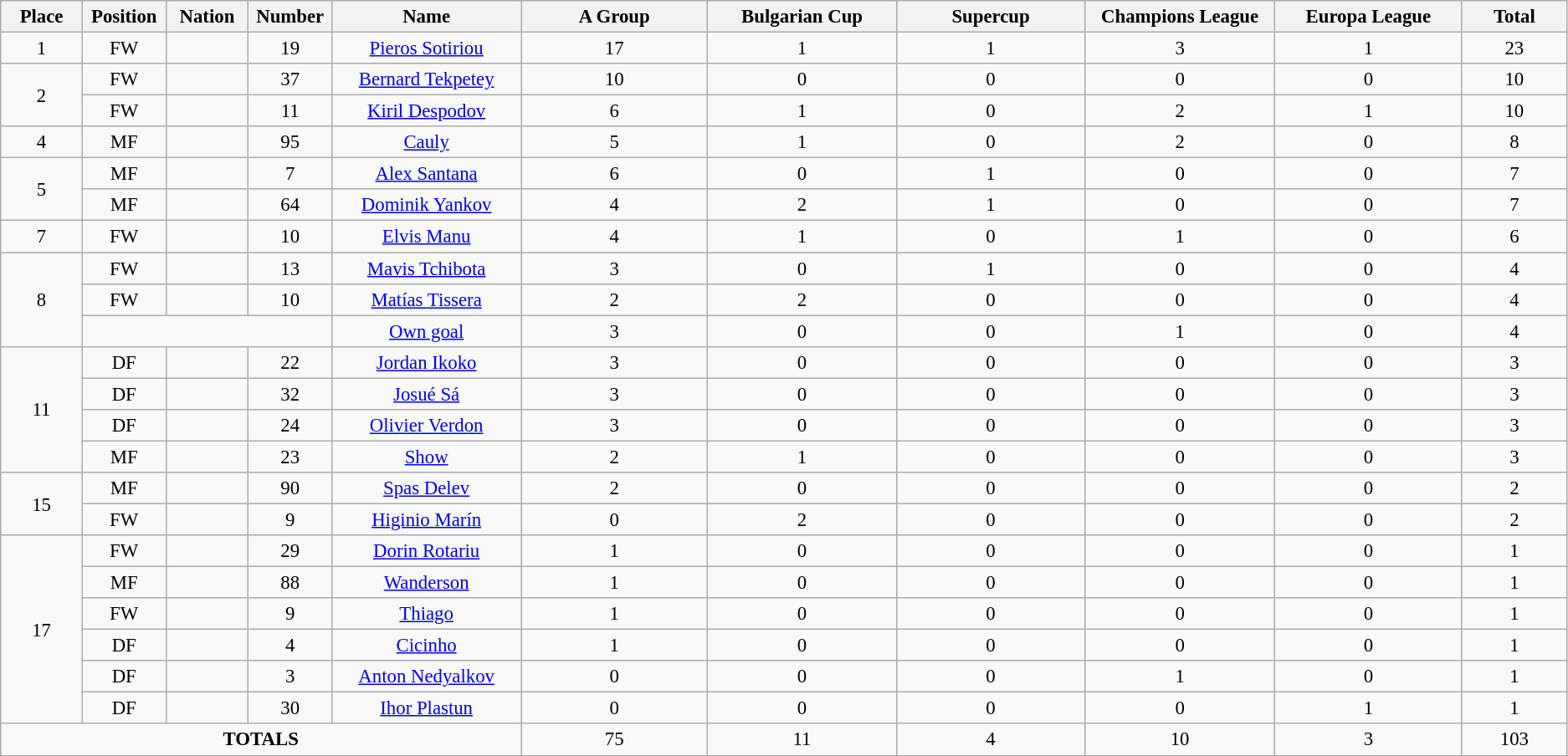<table class="wikitable" style="font-size: 95%; text-align: center;">
<tr>
<th width=60>Place</th>
<th width=60>Position</th>
<th width=60>Nation</th>
<th width=60>Number</th>
<th width=150>Name</th>
<th width=150>A Group</th>
<th width=150>Bulgarian Cup</th>
<th width=150>Supercup</th>
<th width=150>Champions League</th>
<th width=150>Europa League</th>
<th width=80>Total</th>
</tr>
<tr>
<td>1</td>
<td>FW</td>
<td></td>
<td>19</td>
<td><a href='#'>Pieros Sotiriou</a></td>
<td>17</td>
<td>1</td>
<td>1</td>
<td>3</td>
<td>1</td>
<td>23</td>
</tr>
<tr>
<td rowspan="2">2</td>
<td>FW</td>
<td></td>
<td>37</td>
<td><a href='#'>Bernard Tekpetey</a></td>
<td>10</td>
<td>0</td>
<td>0</td>
<td>0</td>
<td>0</td>
<td>10</td>
</tr>
<tr>
<td>FW</td>
<td></td>
<td>11</td>
<td><a href='#'>Kiril Despodov</a></td>
<td>6</td>
<td>1</td>
<td>0</td>
<td>2</td>
<td>1</td>
<td>10</td>
</tr>
<tr>
<td>4</td>
<td>MF</td>
<td></td>
<td>95</td>
<td><a href='#'>Cauly</a></td>
<td>5</td>
<td>1</td>
<td>0</td>
<td>2</td>
<td>0</td>
<td>8</td>
</tr>
<tr>
<td rowspan="2">5</td>
<td>MF</td>
<td></td>
<td>7</td>
<td><a href='#'>Alex Santana</a></td>
<td>6</td>
<td>0</td>
<td>1</td>
<td>0</td>
<td>0</td>
<td>7</td>
</tr>
<tr>
<td>MF</td>
<td></td>
<td>64</td>
<td><a href='#'>Dominik Yankov</a></td>
<td>4</td>
<td>2</td>
<td>1</td>
<td>0</td>
<td>0</td>
<td>7</td>
</tr>
<tr>
<td>7</td>
<td>FW</td>
<td></td>
<td>10</td>
<td><a href='#'>Elvis Manu</a></td>
<td>4</td>
<td>1</td>
<td>0</td>
<td>1</td>
<td>0</td>
<td>6</td>
</tr>
<tr>
<td rowspan="3">8</td>
<td>FW</td>
<td></td>
<td>13</td>
<td><a href='#'>Mavis Tchibota</a></td>
<td>3</td>
<td>0</td>
<td>1</td>
<td>0</td>
<td>0</td>
<td>4</td>
</tr>
<tr>
<td>FW</td>
<td></td>
<td>10</td>
<td><a href='#'>Matías Tissera</a></td>
<td>2</td>
<td>2</td>
<td>0</td>
<td>0</td>
<td>0</td>
<td>4</td>
</tr>
<tr>
<td colspan="3"></td>
<td><a href='#'>Own goal</a></td>
<td>3</td>
<td>0</td>
<td>0</td>
<td>1</td>
<td>0</td>
<td>4</td>
</tr>
<tr>
<td rowspan="4">11</td>
<td>DF</td>
<td></td>
<td>22</td>
<td><a href='#'>Jordan Ikoko</a></td>
<td>3</td>
<td>0</td>
<td>0</td>
<td>0</td>
<td>0</td>
<td>3</td>
</tr>
<tr>
<td>DF</td>
<td></td>
<td>32</td>
<td><a href='#'>Josué Sá</a></td>
<td>3</td>
<td>0</td>
<td>0</td>
<td>0</td>
<td>0</td>
<td>3</td>
</tr>
<tr>
<td>DF</td>
<td></td>
<td>24</td>
<td><a href='#'>Olivier Verdon</a></td>
<td>3</td>
<td>0</td>
<td>0</td>
<td>0</td>
<td>0</td>
<td>3</td>
</tr>
<tr>
<td>MF</td>
<td></td>
<td>23</td>
<td><a href='#'>Show</a></td>
<td>2</td>
<td>1</td>
<td>0</td>
<td>0</td>
<td>0</td>
<td>3</td>
</tr>
<tr>
<td rowspan="2">15</td>
<td>MF</td>
<td></td>
<td>90</td>
<td><a href='#'>Spas Delev</a></td>
<td>2</td>
<td>0</td>
<td>0</td>
<td>0</td>
<td>0</td>
<td>2</td>
</tr>
<tr>
<td>FW</td>
<td></td>
<td>9</td>
<td><a href='#'>Higinio Marín</a></td>
<td>0</td>
<td>2</td>
<td>0</td>
<td>0</td>
<td>0</td>
<td>2</td>
</tr>
<tr>
<td rowspan="6">17</td>
<td>FW</td>
<td></td>
<td>29</td>
<td><a href='#'>Dorin Rotariu</a></td>
<td>1</td>
<td>0</td>
<td>0</td>
<td>0</td>
<td>0</td>
<td>1</td>
</tr>
<tr>
<td>MF</td>
<td></td>
<td>88</td>
<td><a href='#'>Wanderson</a></td>
<td>1</td>
<td>0</td>
<td>0</td>
<td>0</td>
<td>0</td>
<td>1</td>
</tr>
<tr>
<td>FW</td>
<td></td>
<td>9</td>
<td><a href='#'>Thiago</a></td>
<td>1</td>
<td>0</td>
<td>0</td>
<td>0</td>
<td>0</td>
<td>1</td>
</tr>
<tr>
<td>DF</td>
<td></td>
<td>4</td>
<td><a href='#'>Cicinho</a></td>
<td>1</td>
<td>0</td>
<td>0</td>
<td>0</td>
<td>0</td>
<td>1</td>
</tr>
<tr>
<td>DF</td>
<td></td>
<td>3</td>
<td><a href='#'>Anton Nedyalkov</a></td>
<td>0</td>
<td>0</td>
<td>0</td>
<td>1</td>
<td>0</td>
<td>1</td>
</tr>
<tr>
<td>DF</td>
<td></td>
<td>30</td>
<td><a href='#'>Ihor Plastun</a></td>
<td>0</td>
<td>0</td>
<td>0</td>
<td>0</td>
<td>1</td>
<td>1</td>
</tr>
<tr>
<td colspan="5"><strong>TOTALS</strong></td>
<td>75</td>
<td>11</td>
<td>4</td>
<td>10</td>
<td>3</td>
<td>103</td>
</tr>
</table>
